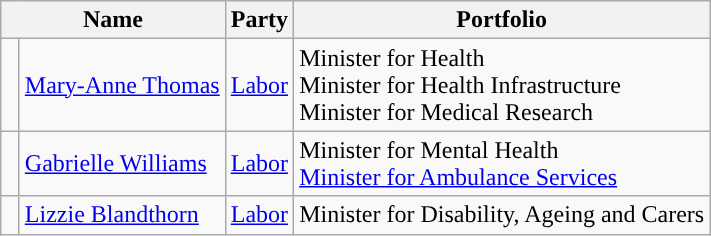<table class="wikitable">
<tr>
<th colspan="2">Name</th>
<th>Party</th>
<th>Portfolio</th>
</tr>
<tr>
<td style="background:"></td>
<td><a href='#'>Mary-Anne Thomas</a></td>
<td><a href='#'>Labor</a></td>
<td>Minister for Health<br>Minister for Health Infrastructure<br>Minister for Medical Research</td>
</tr>
<tr>
<td style="background:"></td>
<td><a href='#'>Gabrielle Williams</a></td>
<td><a href='#'>Labor</a></td>
<td>Minister for Mental Health<br><a href='#'>Minister for Ambulance Services</a></td>
</tr>
<tr>
<td width=5px style="color:inherit;background:"></td>
<td><a href='#'>Lizzie Blandthorn</a></td>
<td><a href='#'>Labor</a></td>
<td>Minister for Disability, Ageing and Carers</td>
</tr>
</table>
